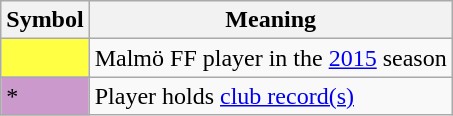<table Class="wikitable">
<tr>
<th scope=col>Symbol</th>
<th scope=col>Meaning</th>
</tr>
<tr>
<td style="background:#ff4;"></td>
<td>Malmö FF player in the <a href='#'>2015</a> season</td>
</tr>
<tr>
<td style="background:#c9c;">*</td>
<td>Player holds <a href='#'>club record(s)</a></td>
</tr>
</table>
